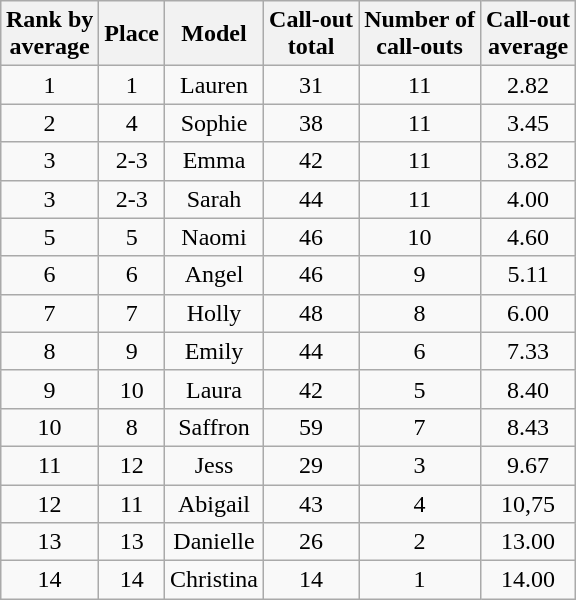<table class="wikitable sortable" style="margin:auto; text-align:center; white-space:nowrap">
<tr>
<th>Rank by<br>average</th>
<th>Place</th>
<th>Model</th>
<th>Call-out<br>total</th>
<th>Number of<br>call-outs</th>
<th>Call-out<br>average</th>
</tr>
<tr>
<td>1</td>
<td>1</td>
<td>Lauren</td>
<td>31</td>
<td>11</td>
<td>2.82</td>
</tr>
<tr>
<td>2</td>
<td>4</td>
<td>Sophie</td>
<td>38</td>
<td>11</td>
<td>3.45</td>
</tr>
<tr>
<td>3</td>
<td>2-3</td>
<td>Emma</td>
<td>42</td>
<td>11</td>
<td>3.82</td>
</tr>
<tr>
<td>3</td>
<td>2-3</td>
<td>Sarah</td>
<td>44</td>
<td>11</td>
<td>4.00</td>
</tr>
<tr>
<td>5</td>
<td>5</td>
<td>Naomi</td>
<td>46</td>
<td>10</td>
<td>4.60</td>
</tr>
<tr>
<td>6</td>
<td>6</td>
<td>Angel</td>
<td>46</td>
<td>9</td>
<td>5.11</td>
</tr>
<tr>
<td>7</td>
<td>7</td>
<td>Holly</td>
<td>48</td>
<td>8</td>
<td>6.00</td>
</tr>
<tr>
<td>8</td>
<td>9</td>
<td>Emily</td>
<td>44</td>
<td>6</td>
<td>7.33</td>
</tr>
<tr>
<td>9</td>
<td>10</td>
<td>Laura</td>
<td>42</td>
<td>5</td>
<td>8.40</td>
</tr>
<tr>
<td>10</td>
<td>8</td>
<td>Saffron</td>
<td>59</td>
<td>7</td>
<td>8.43</td>
</tr>
<tr>
<td>11</td>
<td>12</td>
<td>Jess</td>
<td>29</td>
<td>3</td>
<td>9.67</td>
</tr>
<tr>
<td>12</td>
<td>11</td>
<td>Abigail</td>
<td>43</td>
<td>4</td>
<td>10,75</td>
</tr>
<tr>
<td>13</td>
<td>13</td>
<td>Danielle</td>
<td>26</td>
<td>2</td>
<td>13.00</td>
</tr>
<tr>
<td>14</td>
<td>14</td>
<td>Christina</td>
<td>14</td>
<td>1</td>
<td>14.00</td>
</tr>
</table>
